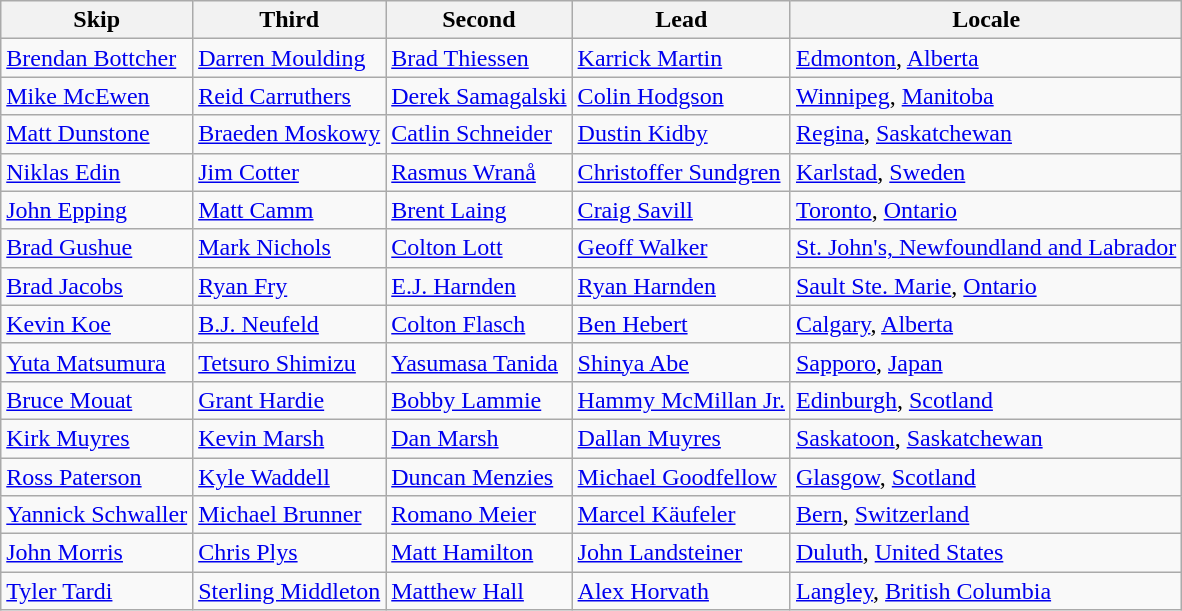<table class=wikitable>
<tr>
<th>Skip</th>
<th>Third</th>
<th>Second</th>
<th>Lead</th>
<th>Locale</th>
</tr>
<tr>
<td><a href='#'>Brendan Bottcher</a></td>
<td><a href='#'>Darren Moulding</a></td>
<td><a href='#'>Brad Thiessen</a></td>
<td><a href='#'>Karrick Martin</a></td>
<td> <a href='#'>Edmonton</a>, <a href='#'>Alberta</a></td>
</tr>
<tr>
<td><a href='#'>Mike McEwen</a></td>
<td><a href='#'>Reid Carruthers</a></td>
<td><a href='#'>Derek Samagalski</a></td>
<td><a href='#'>Colin Hodgson</a></td>
<td> <a href='#'>Winnipeg</a>, <a href='#'>Manitoba</a></td>
</tr>
<tr>
<td><a href='#'>Matt Dunstone</a></td>
<td><a href='#'>Braeden Moskowy</a></td>
<td><a href='#'>Catlin Schneider</a></td>
<td><a href='#'>Dustin Kidby</a></td>
<td> <a href='#'>Regina</a>, <a href='#'>Saskatchewan</a></td>
</tr>
<tr>
<td><a href='#'>Niklas Edin</a></td>
<td><a href='#'>Jim Cotter</a></td>
<td><a href='#'>Rasmus Wranå</a></td>
<td><a href='#'>Christoffer Sundgren</a></td>
<td> <a href='#'>Karlstad</a>, <a href='#'>Sweden</a></td>
</tr>
<tr>
<td><a href='#'>John Epping</a></td>
<td><a href='#'>Matt Camm</a></td>
<td><a href='#'>Brent Laing</a></td>
<td><a href='#'>Craig Savill</a></td>
<td> <a href='#'>Toronto</a>, <a href='#'>Ontario</a></td>
</tr>
<tr>
<td><a href='#'>Brad Gushue</a></td>
<td><a href='#'>Mark Nichols</a></td>
<td><a href='#'>Colton Lott</a></td>
<td><a href='#'>Geoff Walker</a></td>
<td> <a href='#'>St. John's, Newfoundland and Labrador</a></td>
</tr>
<tr>
<td><a href='#'>Brad Jacobs</a></td>
<td><a href='#'>Ryan Fry</a></td>
<td><a href='#'>E.J. Harnden</a></td>
<td><a href='#'>Ryan Harnden</a></td>
<td> <a href='#'>Sault Ste. Marie</a>, <a href='#'>Ontario</a></td>
</tr>
<tr>
<td><a href='#'>Kevin Koe</a></td>
<td><a href='#'>B.J. Neufeld</a></td>
<td><a href='#'>Colton Flasch</a></td>
<td><a href='#'>Ben Hebert</a></td>
<td> <a href='#'>Calgary</a>, <a href='#'>Alberta</a></td>
</tr>
<tr>
<td><a href='#'>Yuta Matsumura</a></td>
<td><a href='#'>Tetsuro Shimizu</a></td>
<td><a href='#'>Yasumasa Tanida</a></td>
<td><a href='#'>Shinya Abe</a></td>
<td> <a href='#'>Sapporo</a>, <a href='#'>Japan</a></td>
</tr>
<tr>
<td><a href='#'>Bruce Mouat</a></td>
<td><a href='#'>Grant Hardie</a></td>
<td><a href='#'>Bobby Lammie</a></td>
<td><a href='#'>Hammy McMillan Jr.</a></td>
<td> <a href='#'>Edinburgh</a>, <a href='#'>Scotland</a></td>
</tr>
<tr>
<td><a href='#'>Kirk Muyres</a></td>
<td><a href='#'>Kevin Marsh</a></td>
<td><a href='#'>Dan Marsh</a></td>
<td><a href='#'>Dallan Muyres</a></td>
<td> <a href='#'>Saskatoon</a>, <a href='#'>Saskatchewan</a></td>
</tr>
<tr>
<td><a href='#'>Ross Paterson</a></td>
<td><a href='#'>Kyle Waddell</a></td>
<td><a href='#'>Duncan Menzies</a></td>
<td><a href='#'>Michael Goodfellow</a></td>
<td> <a href='#'>Glasgow</a>, <a href='#'>Scotland</a></td>
</tr>
<tr>
<td><a href='#'>Yannick Schwaller</a></td>
<td><a href='#'>Michael Brunner</a></td>
<td><a href='#'>Romano Meier</a></td>
<td><a href='#'>Marcel Käufeler</a></td>
<td> <a href='#'>Bern</a>, <a href='#'>Switzerland</a></td>
</tr>
<tr>
<td><a href='#'>John Morris</a></td>
<td><a href='#'>Chris Plys</a></td>
<td><a href='#'>Matt Hamilton</a></td>
<td><a href='#'>John Landsteiner</a></td>
<td> <a href='#'>Duluth</a>, <a href='#'>United States</a></td>
</tr>
<tr>
<td><a href='#'>Tyler Tardi</a></td>
<td><a href='#'>Sterling Middleton</a></td>
<td><a href='#'>Matthew Hall</a></td>
<td><a href='#'>Alex Horvath</a></td>
<td> <a href='#'>Langley</a>, <a href='#'>British Columbia</a></td>
</tr>
</table>
